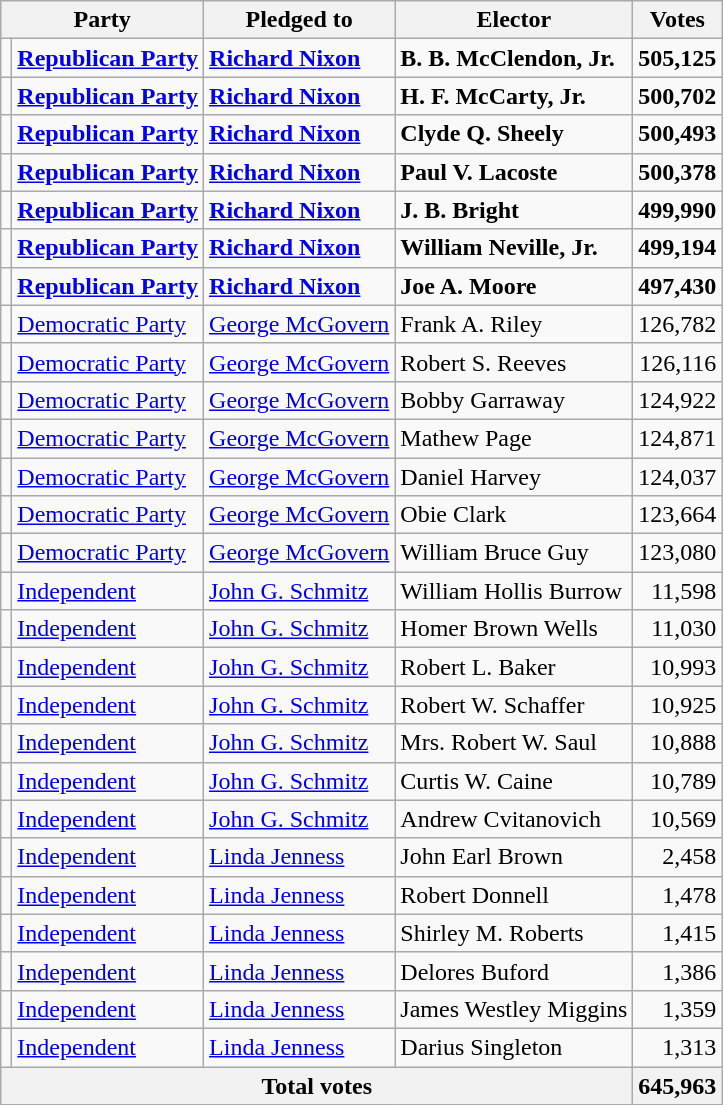<table class="wikitable">
<tr>
<th colspan=2>Party</th>
<th>Pledged to</th>
<th>Elector</th>
<th>Votes</th>
</tr>
<tr style="font-weight:bold">
<td bgcolor=></td>
<td><a href='#'>Republican Party</a></td>
<td><a href='#'>Richard Nixon</a></td>
<td>B. B. McClendon, Jr.</td>
<td align=right>505,125</td>
</tr>
<tr style="font-weight:bold">
<td bgcolor=></td>
<td><a href='#'>Republican Party</a></td>
<td><a href='#'>Richard Nixon</a></td>
<td>H. F. McCarty, Jr.</td>
<td align=right>500,702</td>
</tr>
<tr style="font-weight:bold">
<td bgcolor=></td>
<td><a href='#'>Republican Party</a></td>
<td><a href='#'>Richard Nixon</a></td>
<td>Clyde Q. Sheely</td>
<td align=right>500,493</td>
</tr>
<tr style="font-weight:bold">
<td bgcolor=></td>
<td><a href='#'>Republican Party</a></td>
<td><a href='#'>Richard Nixon</a></td>
<td>Paul V. Lacoste</td>
<td align=right>500,378</td>
</tr>
<tr style="font-weight:bold">
<td bgcolor=></td>
<td><a href='#'>Republican Party</a></td>
<td><a href='#'>Richard Nixon</a></td>
<td>J. B. Bright</td>
<td align=right>499,990</td>
</tr>
<tr style="font-weight:bold">
<td bgcolor=></td>
<td><a href='#'>Republican Party</a></td>
<td><a href='#'>Richard Nixon</a></td>
<td>William Neville, Jr.</td>
<td align=right>499,194</td>
</tr>
<tr style="font-weight:bold">
<td bgcolor=></td>
<td><a href='#'>Republican Party</a></td>
<td><a href='#'>Richard Nixon</a></td>
<td>Joe A. Moore</td>
<td align=right>497,430</td>
</tr>
<tr>
<td bgcolor=></td>
<td><a href='#'>Democratic Party</a></td>
<td><a href='#'>George McGovern</a></td>
<td>Frank A. Riley</td>
<td align=right>126,782</td>
</tr>
<tr>
<td bgcolor=></td>
<td><a href='#'>Democratic Party</a></td>
<td><a href='#'>George McGovern</a></td>
<td>Robert S. Reeves</td>
<td align=right>126,116</td>
</tr>
<tr>
<td bgcolor=></td>
<td><a href='#'>Democratic Party</a></td>
<td><a href='#'>George McGovern</a></td>
<td>Bobby Garraway</td>
<td align=right>124,922</td>
</tr>
<tr>
<td bgcolor=></td>
<td><a href='#'>Democratic Party</a></td>
<td><a href='#'>George McGovern</a></td>
<td>Mathew Page</td>
<td align=right>124,871</td>
</tr>
<tr>
<td bgcolor=></td>
<td><a href='#'>Democratic Party</a></td>
<td><a href='#'>George McGovern</a></td>
<td>Daniel Harvey</td>
<td align=right>124,037</td>
</tr>
<tr>
<td bgcolor=></td>
<td><a href='#'>Democratic Party</a></td>
<td><a href='#'>George McGovern</a></td>
<td>Obie Clark</td>
<td align=right>123,664</td>
</tr>
<tr>
<td bgcolor=></td>
<td><a href='#'>Democratic Party</a></td>
<td><a href='#'>George McGovern</a></td>
<td>William Bruce Guy</td>
<td align=right>123,080</td>
</tr>
<tr>
<td bgcolor=></td>
<td><a href='#'>Independent</a></td>
<td><a href='#'>John G. Schmitz</a></td>
<td>William Hollis Burrow</td>
<td align=right>11,598</td>
</tr>
<tr>
<td bgcolor=></td>
<td><a href='#'>Independent</a></td>
<td><a href='#'>John G. Schmitz</a></td>
<td>Homer Brown Wells</td>
<td align=right>11,030</td>
</tr>
<tr>
<td bgcolor=></td>
<td><a href='#'>Independent</a></td>
<td><a href='#'>John G. Schmitz</a></td>
<td>Robert L. Baker</td>
<td align=right>10,993</td>
</tr>
<tr>
<td bgcolor=></td>
<td><a href='#'>Independent</a></td>
<td><a href='#'>John G. Schmitz</a></td>
<td>Robert W. Schaffer</td>
<td align=right>10,925</td>
</tr>
<tr>
<td bgcolor=></td>
<td><a href='#'>Independent</a></td>
<td><a href='#'>John G. Schmitz</a></td>
<td>Mrs. Robert W. Saul</td>
<td align=right>10,888</td>
</tr>
<tr>
<td bgcolor=></td>
<td><a href='#'>Independent</a></td>
<td><a href='#'>John G. Schmitz</a></td>
<td>Curtis W. Caine</td>
<td align=right>10,789</td>
</tr>
<tr>
<td bgcolor=></td>
<td><a href='#'>Independent</a></td>
<td><a href='#'>John G. Schmitz</a></td>
<td>Andrew Cvitanovich</td>
<td align=right>10,569</td>
</tr>
<tr>
<td bgcolor=></td>
<td><a href='#'>Independent</a></td>
<td><a href='#'>Linda Jenness</a></td>
<td>John Earl Brown</td>
<td align=right>2,458</td>
</tr>
<tr>
<td bgcolor=></td>
<td><a href='#'>Independent</a></td>
<td><a href='#'>Linda Jenness</a></td>
<td>Robert Donnell</td>
<td align=right>1,478</td>
</tr>
<tr>
<td bgcolor=></td>
<td><a href='#'>Independent</a></td>
<td><a href='#'>Linda Jenness</a></td>
<td>Shirley M. Roberts</td>
<td align=right>1,415</td>
</tr>
<tr>
<td bgcolor=></td>
<td><a href='#'>Independent</a></td>
<td><a href='#'>Linda Jenness</a></td>
<td>Delores Buford</td>
<td align=right>1,386</td>
</tr>
<tr>
<td bgcolor=></td>
<td><a href='#'>Independent</a></td>
<td><a href='#'>Linda Jenness</a></td>
<td>James Westley Miggins</td>
<td align=right>1,359</td>
</tr>
<tr>
<td bgcolor=></td>
<td><a href='#'>Independent</a></td>
<td><a href='#'>Linda Jenness</a></td>
<td>Darius Singleton</td>
<td align=right>1,313</td>
</tr>
<tr>
<th colspan=4>Total votes</th>
<th>645,963</th>
</tr>
</table>
